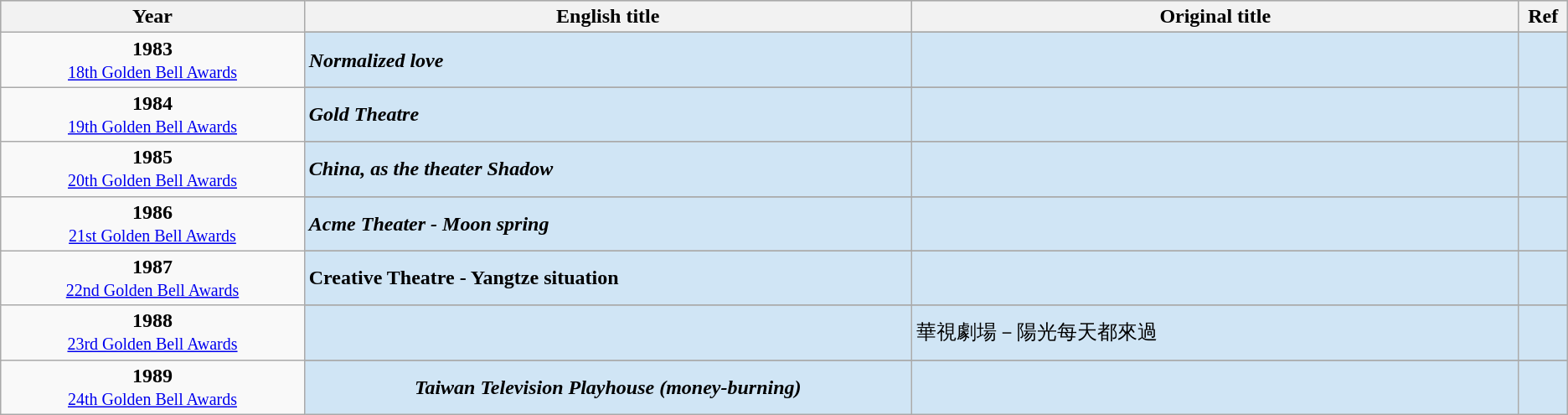<table class="wikitable">
<tr style="background:#bebebe;">
<th style="width:15%;">Year</th>
<th style="width:30%;">English title</th>
<th style="width:30%;">Original title</th>
<th style="width:2%;">Ref</th>
</tr>
<tr>
<td rowspan=2 style="text-align:center"><strong>1983</strong> <br> <small><a href='#'>18th Golden Bell Awards</a></small></td>
</tr>
<tr rowspan=2 style="background:#d0e5f5">
<td><strong><em>Normalized love</em></strong></td>
<td></td>
<td></td>
</tr>
<tr>
<td rowspan=2 style="text-align:center"><strong>1984</strong> <br> <small><a href='#'>19th Golden Bell Awards</a></small></td>
</tr>
<tr rowspan=2 style="background:#d0e5f5">
<td><strong><em>Gold Theatre</em></strong></td>
<td></td>
<td></td>
</tr>
<tr>
<td rowspan=2 style="text-align:center"><strong>1985</strong> <br> <small><a href='#'>20th Golden Bell Awards</a></small></td>
</tr>
<tr rowspan=2 style="background:#d0e5f5">
<td><strong><em>China, as the theater Shadow</em></strong></td>
<td></td>
<td></td>
</tr>
<tr>
<td rowspan=2 style="text-align:center"><strong>1986</strong> <br> <small><a href='#'>21st Golden Bell Awards</a></small></td>
</tr>
<tr rowspan=2 style="background:#d0e5f5">
<td><strong><em>Acme Theater - Moon spring</em></strong></td>
<td></td>
<td></td>
</tr>
<tr>
<td rowspan=2 style="text-align:center"><strong>1987</strong> <br> <small><a href='#'>22nd Golden Bell Awards</a></small></td>
</tr>
<tr rowspan=2 style="background:#d0e5f5">
<td><strong>Creative Theatre - Yangtze situation</strong></td>
<td></td>
<td></td>
</tr>
<tr>
<td rowspan=2 style="text-align:center"><strong>1988</strong> <br> <small><a href='#'>23rd Golden Bell Awards</a></small></td>
</tr>
<tr rowspan=2 style="background:#d0e5f5">
<td></td>
<td>華視劇場－陽光每天都來過</td>
<td></td>
</tr>
<tr>
<td rowspan=2 style="text-align:center"><strong>1989</strong> <br> <small><a href='#'>24th Golden Bell Awards</a></small></td>
</tr>
<tr rowspan=2 style="background:#d0e5f5; text-align:center">
<td><strong><em>Taiwan Television Playhouse (money-burning)</em></strong></td>
<td></td>
<td></td>
</tr>
</table>
